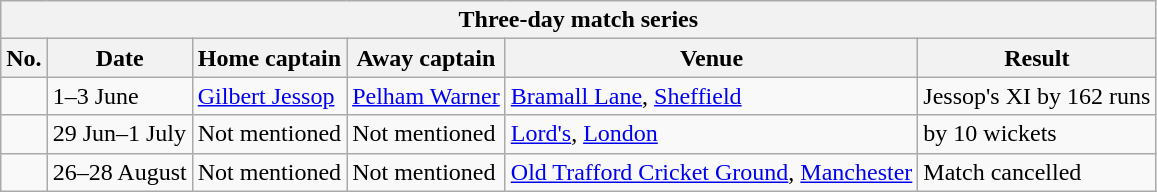<table class="wikitable">
<tr>
<th colspan="9">Three-day match series</th>
</tr>
<tr>
<th>No.</th>
<th>Date</th>
<th>Home captain</th>
<th>Away captain</th>
<th>Venue</th>
<th>Result</th>
</tr>
<tr>
<td></td>
<td>1–3 June</td>
<td><a href='#'>Gilbert Jessop</a></td>
<td><a href='#'>Pelham Warner</a></td>
<td><a href='#'>Bramall Lane</a>, <a href='#'>Sheffield</a></td>
<td>Jessop's XI by 162 runs</td>
</tr>
<tr>
<td></td>
<td>29 Jun–1 July</td>
<td>Not mentioned</td>
<td>Not mentioned</td>
<td><a href='#'>Lord's</a>, <a href='#'>London</a></td>
<td> by 10 wickets</td>
</tr>
<tr>
<td></td>
<td>26–28 August</td>
<td>Not mentioned</td>
<td>Not mentioned</td>
<td><a href='#'>Old Trafford Cricket Ground</a>, <a href='#'>Manchester</a></td>
<td>Match cancelled</td>
</tr>
</table>
